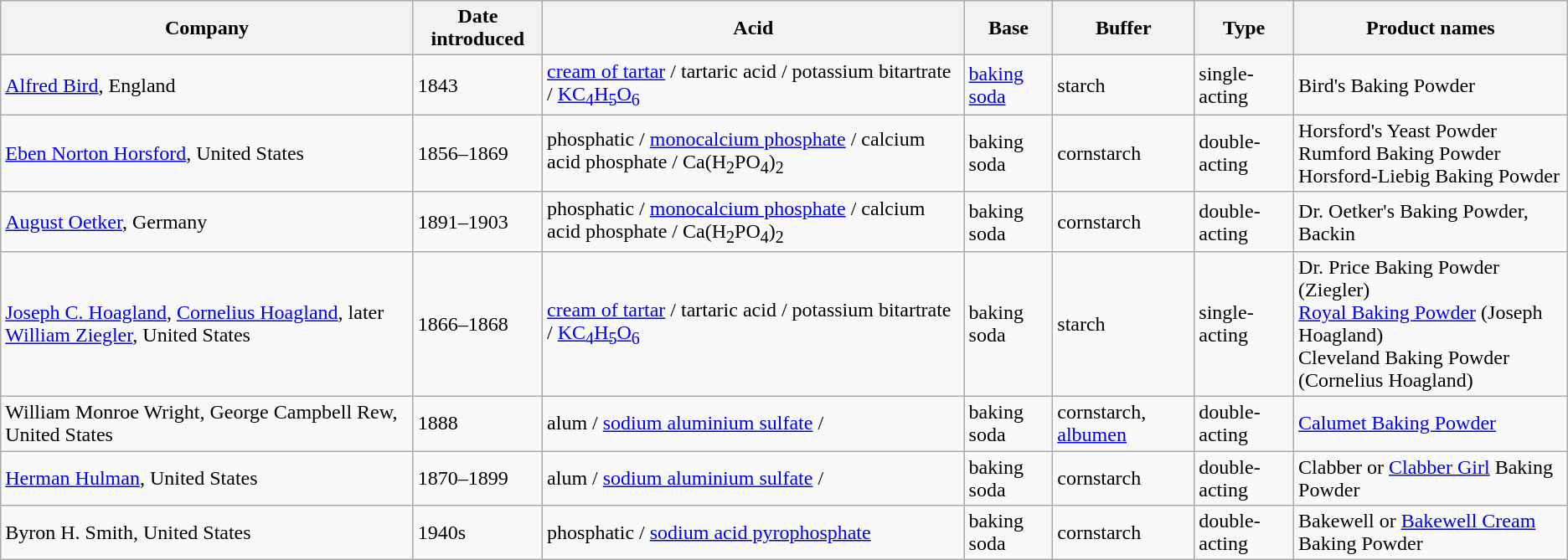<table class="wikitable sortable">
<tr>
<th>Company</th>
<th>Date introduced</th>
<th>Acid</th>
<th>Base</th>
<th>Buffer</th>
<th>Type</th>
<th>Product names</th>
</tr>
<tr>
<td><a href='#'>Alfred Bird</a>, England</td>
<td>1843</td>
<td><a href='#'>cream of tartar</a> / tartaric acid / potassium bitartrate / <a href='#'>K</a><a href='#'>C<sub>4</sub></a><a href='#'>H<sub>5</sub></a><a href='#'>O<sub>6</sub></a></td>
<td><a href='#'>baking soda</a></td>
<td>starch</td>
<td>single-acting</td>
<td>Bird's Baking Powder</td>
</tr>
<tr>
<td><a href='#'>Eben Norton Horsford</a>, United States</td>
<td>1856–1869</td>
<td>phosphatic / <a href='#'>monocalcium phosphate</a> / calcium acid phosphate / Ca(H<sub>2</sub>PO<sub>4</sub>)<sub>2</sub></td>
<td>baking soda</td>
<td>cornstarch</td>
<td>double-acting</td>
<td>Horsford's Yeast Powder<br>Rumford Baking Powder<br>Horsford-Liebig Baking Powder</td>
</tr>
<tr>
<td><a href='#'>August Oetker</a>, Germany</td>
<td>1891–1903</td>
<td>phosphatic / <a href='#'>monocalcium phosphate</a> / calcium acid phosphate / Ca(H<sub>2</sub>PO<sub>4</sub>)<sub>2</sub></td>
<td>baking soda</td>
<td>cornstarch</td>
<td>double-acting</td>
<td>Dr. Oetker's Baking Powder, Backin</td>
</tr>
<tr>
<td><a href='#'>Joseph C. Hoagland</a>, <a href='#'>Cornelius Hoagland</a>, later <a href='#'>William Ziegler</a>, United States</td>
<td>1866–1868</td>
<td><a href='#'>cream of tartar</a> / tartaric acid / potassium bitartrate / <a href='#'>K</a><a href='#'>C<sub>4</sub></a><a href='#'>H<sub>5</sub></a><a href='#'>O<sub>6</sub></a></td>
<td>baking soda</td>
<td>starch</td>
<td>single-acting</td>
<td>Dr. Price Baking Powder (Ziegler)<br><a href='#'>Royal Baking Powder</a> (Joseph Hoagland)<br>Cleveland Baking Powder (Cornelius Hoagland)</td>
</tr>
<tr>
<td>William Monroe Wright, George Campbell Rew, United States</td>
<td>1888</td>
<td>alum / <a href='#'>sodium aluminium sulfate</a> / </td>
<td>baking soda</td>
<td>cornstarch, <a href='#'>albumen</a></td>
<td>double-acting</td>
<td><a href='#'>Calumet Baking Powder</a></td>
</tr>
<tr>
<td><a href='#'>Herman Hulman</a>, United States</td>
<td>1870–1899</td>
<td>alum / <a href='#'>sodium aluminium sulfate</a> / </td>
<td>baking soda</td>
<td>cornstarch</td>
<td>double-acting</td>
<td>Clabber or <a href='#'>Clabber Girl</a> Baking Powder</td>
</tr>
<tr>
<td>Byron H. Smith, United States</td>
<td>1940s</td>
<td>phosphatic / <a href='#'>sodium acid pyrophosphate</a></td>
<td>baking soda</td>
<td>cornstarch</td>
<td>double-acting</td>
<td>Bakewell or <a href='#'>Bakewell Cream</a> Baking Powder</td>
</tr>
</table>
